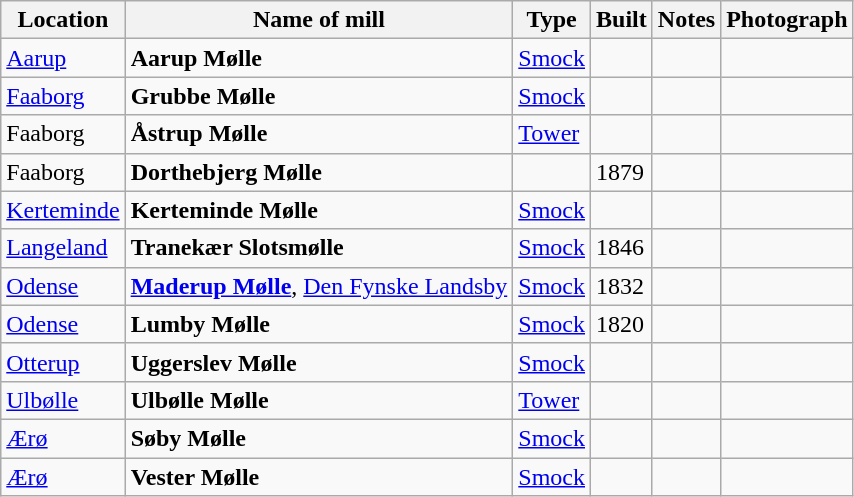<table class="wikitable">
<tr>
<th>Location</th>
<th>Name of mill</th>
<th>Type</th>
<th>Built</th>
<th>Notes</th>
<th>Photograph</th>
</tr>
<tr>
<td><a href='#'>Aarup</a></td>
<td><strong>Aarup Mølle</strong></td>
<td><a href='#'>Smock</a></td>
<td></td>
<td></td>
<td></td>
</tr>
<tr>
<td><a href='#'>Faaborg</a></td>
<td><strong>Grubbe Mølle</strong></td>
<td><a href='#'>Smock</a></td>
<td></td>
<td></td>
<td></td>
</tr>
<tr>
<td>Faaborg</td>
<td><strong>Åstrup Mølle</strong></td>
<td><a href='#'>Tower</a></td>
<td></td>
<td></td>
<td></td>
</tr>
<tr>
<td>Faaborg</td>
<td><strong>Dorthebjerg Mølle</strong></td>
<td></td>
<td>1879</td>
<td></td>
<td></td>
</tr>
<tr>
<td><a href='#'>Kerteminde</a></td>
<td><strong>Kerteminde Mølle</strong></td>
<td><a href='#'>Smock</a></td>
<td></td>
<td></td>
<td></td>
</tr>
<tr>
<td><a href='#'>Langeland</a></td>
<td><strong>Tranekær Slotsmølle</strong></td>
<td><a href='#'>Smock</a></td>
<td>1846</td>
<td></td>
<td></td>
</tr>
<tr>
<td><a href='#'>Odense</a></td>
<td><strong><a href='#'>Maderup Mølle</a></strong>, <a href='#'>Den Fynske Landsby</a></td>
<td><a href='#'>Smock</a></td>
<td>1832</td>
<td></td>
<td></td>
</tr>
<tr>
<td><a href='#'>Odense</a></td>
<td><strong>Lumby Mølle</strong></td>
<td><a href='#'>Smock</a></td>
<td>1820</td>
<td></td>
<td></td>
</tr>
<tr>
<td><a href='#'>Otterup</a></td>
<td><strong>Uggerslev Mølle</strong></td>
<td><a href='#'>Smock</a></td>
<td></td>
<td></td>
<td></td>
</tr>
<tr>
<td><a href='#'>Ulbølle</a></td>
<td><strong>Ulbølle Mølle</strong></td>
<td><a href='#'>Tower</a></td>
<td></td>
<td></td>
<td></td>
</tr>
<tr>
<td><a href='#'>Ærø</a></td>
<td><strong>Søby Mølle</strong></td>
<td><a href='#'>Smock</a></td>
<td></td>
<td></td>
<td></td>
</tr>
<tr>
<td><a href='#'>Ærø</a></td>
<td><strong>Vester Mølle</strong></td>
<td><a href='#'>Smock</a></td>
<td></td>
<td></td>
<td></td>
</tr>
</table>
